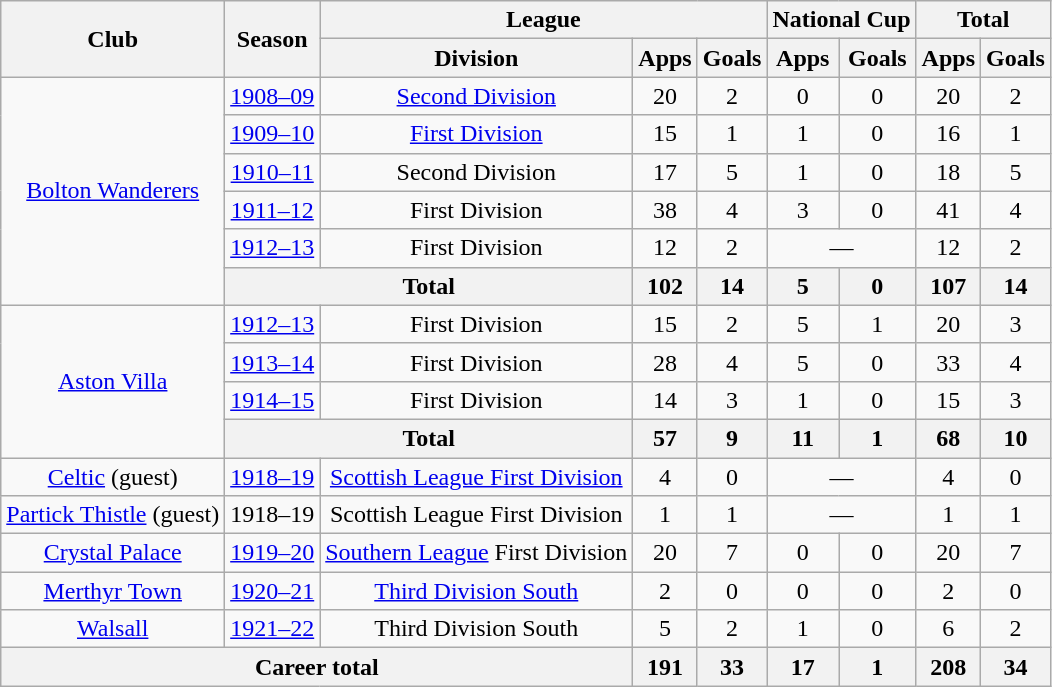<table class="wikitable" style="text-align: center;">
<tr>
<th rowspan="2">Club</th>
<th rowspan="2">Season</th>
<th colspan="3">League</th>
<th colspan="2">National Cup</th>
<th colspan="2">Total</th>
</tr>
<tr>
<th>Division</th>
<th>Apps</th>
<th>Goals</th>
<th>Apps</th>
<th>Goals</th>
<th>Apps</th>
<th>Goals</th>
</tr>
<tr>
<td rowspan="6"><a href='#'>Bolton Wanderers</a></td>
<td><a href='#'>1908–09</a></td>
<td><a href='#'>Second Division</a></td>
<td>20</td>
<td>2</td>
<td>0</td>
<td>0</td>
<td>20</td>
<td>2</td>
</tr>
<tr>
<td><a href='#'>1909–10</a></td>
<td><a href='#'>First Division</a></td>
<td>15</td>
<td>1</td>
<td>1</td>
<td>0</td>
<td>16</td>
<td>1</td>
</tr>
<tr>
<td><a href='#'>1910–11</a></td>
<td>Second Division</td>
<td>17</td>
<td>5</td>
<td>1</td>
<td>0</td>
<td>18</td>
<td>5</td>
</tr>
<tr>
<td><a href='#'>1911–12</a></td>
<td>First Division</td>
<td>38</td>
<td>4</td>
<td>3</td>
<td>0</td>
<td>41</td>
<td>4</td>
</tr>
<tr>
<td><a href='#'>1912–13</a></td>
<td>First Division</td>
<td>12</td>
<td>2</td>
<td colspan="2">—</td>
<td>12</td>
<td>2</td>
</tr>
<tr>
<th colspan="2">Total</th>
<th>102</th>
<th>14</th>
<th>5</th>
<th>0</th>
<th>107</th>
<th>14</th>
</tr>
<tr>
<td rowspan="4"><a href='#'>Aston Villa</a></td>
<td><a href='#'>1912–13</a></td>
<td>First Division</td>
<td>15</td>
<td>2</td>
<td>5</td>
<td>1</td>
<td>20</td>
<td>3</td>
</tr>
<tr>
<td><a href='#'>1913–14</a></td>
<td>First Division</td>
<td>28</td>
<td>4</td>
<td>5</td>
<td>0</td>
<td>33</td>
<td>4</td>
</tr>
<tr>
<td><a href='#'>1914–15</a></td>
<td>First Division</td>
<td>14</td>
<td>3</td>
<td>1</td>
<td>0</td>
<td>15</td>
<td>3</td>
</tr>
<tr>
<th colspan="2">Total</th>
<th>57</th>
<th>9</th>
<th>11</th>
<th>1</th>
<th>68</th>
<th>10</th>
</tr>
<tr>
<td><a href='#'>Celtic</a> (guest)</td>
<td><a href='#'>1918–19</a></td>
<td><a href='#'>Scottish League First Division</a></td>
<td>4</td>
<td>0</td>
<td colspan="2">—</td>
<td>4</td>
<td>0</td>
</tr>
<tr>
<td><a href='#'>Partick Thistle</a> (guest)</td>
<td>1918–19</td>
<td>Scottish League First Division</td>
<td>1</td>
<td>1</td>
<td colspan="2">—</td>
<td>1</td>
<td>1</td>
</tr>
<tr>
<td><a href='#'>Crystal Palace</a></td>
<td><a href='#'>1919–20</a></td>
<td><a href='#'>Southern League</a> First Division</td>
<td>20</td>
<td>7</td>
<td>0</td>
<td>0</td>
<td>20</td>
<td>7</td>
</tr>
<tr>
<td><a href='#'>Merthyr Town</a></td>
<td><a href='#'>1920–21</a></td>
<td><a href='#'>Third Division South</a></td>
<td>2</td>
<td>0</td>
<td>0</td>
<td>0</td>
<td>2</td>
<td>0</td>
</tr>
<tr>
<td><a href='#'>Walsall</a></td>
<td><a href='#'>1921–22</a></td>
<td>Third Division South</td>
<td>5</td>
<td>2</td>
<td>1</td>
<td>0</td>
<td>6</td>
<td>2</td>
</tr>
<tr>
<th colspan="3">Career total</th>
<th>191</th>
<th>33</th>
<th>17</th>
<th>1</th>
<th>208</th>
<th>34</th>
</tr>
</table>
